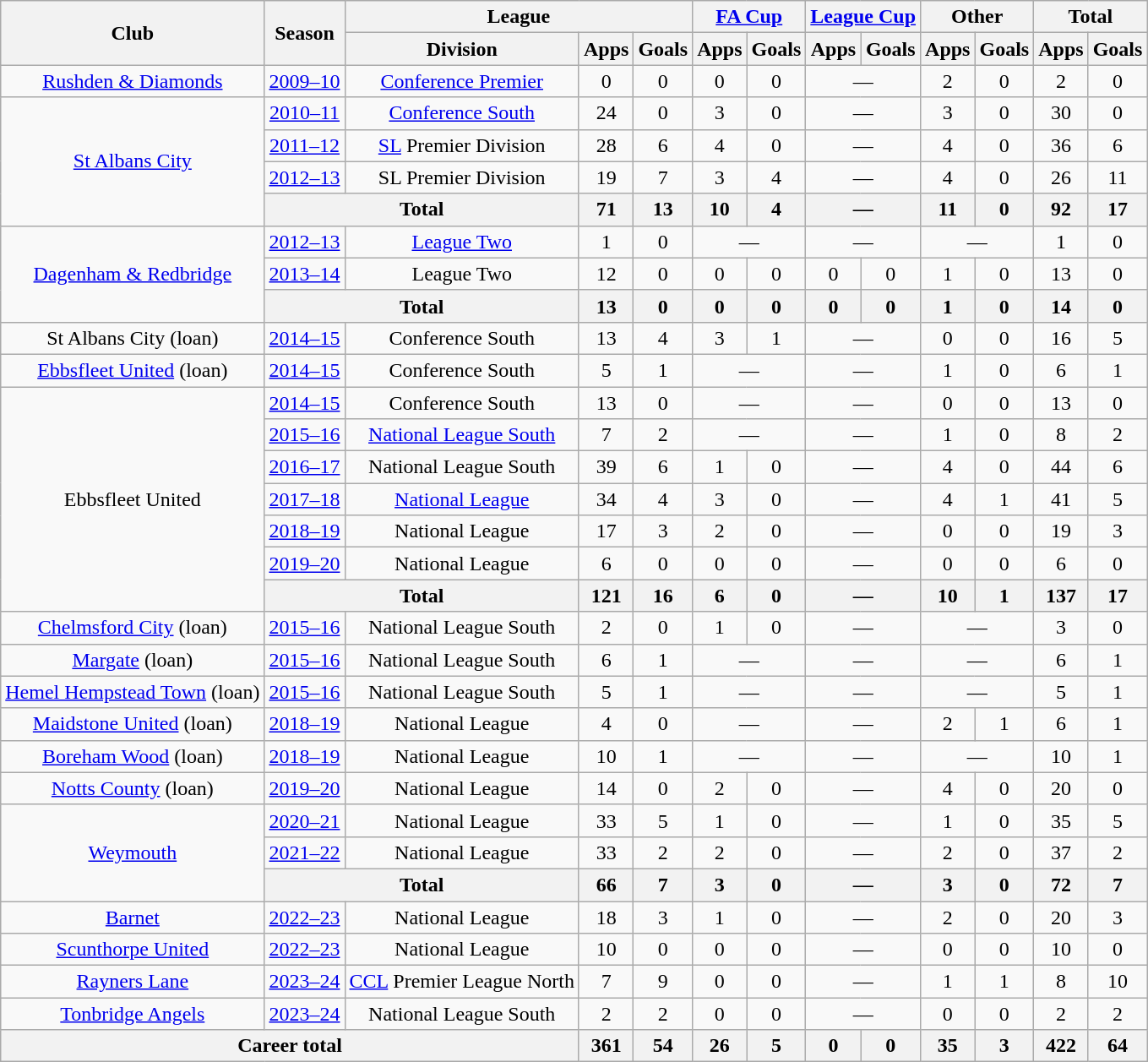<table class="wikitable" style="text-align: center;">
<tr>
<th rowspan="2">Club</th>
<th rowspan="2">Season</th>
<th colspan="3">League</th>
<th colspan="2"><a href='#'>FA Cup</a></th>
<th colspan="2"><a href='#'>League Cup</a></th>
<th colspan="2">Other</th>
<th colspan="2">Total</th>
</tr>
<tr>
<th>Division</th>
<th>Apps</th>
<th>Goals</th>
<th>Apps</th>
<th>Goals</th>
<th>Apps</th>
<th>Goals</th>
<th>Apps</th>
<th>Goals</th>
<th>Apps</th>
<th>Goals</th>
</tr>
<tr>
<td><a href='#'>Rushden & Diamonds</a></td>
<td><a href='#'>2009–10</a></td>
<td><a href='#'>Conference Premier</a></td>
<td>0</td>
<td>0</td>
<td>0</td>
<td>0</td>
<td colspan="2">—</td>
<td>2</td>
<td>0</td>
<td>2</td>
<td>0</td>
</tr>
<tr>
<td rowspan="4" valign="center"><a href='#'>St Albans City</a></td>
<td><a href='#'>2010–11</a></td>
<td><a href='#'>Conference South</a></td>
<td>24</td>
<td>0</td>
<td>3</td>
<td>0</td>
<td colspan="2">—</td>
<td>3</td>
<td>0</td>
<td>30</td>
<td>0</td>
</tr>
<tr>
<td><a href='#'>2011–12</a></td>
<td><a href='#'>SL</a> Premier Division</td>
<td>28</td>
<td>6</td>
<td>4</td>
<td>0</td>
<td colspan="2">—</td>
<td>4</td>
<td>0</td>
<td>36</td>
<td>6</td>
</tr>
<tr>
<td><a href='#'>2012–13</a></td>
<td>SL Premier Division</td>
<td>19</td>
<td>7</td>
<td>3</td>
<td>4</td>
<td colspan="2">—</td>
<td>4</td>
<td>0</td>
<td>26</td>
<td>11</td>
</tr>
<tr>
<th colspan="2">Total</th>
<th>71</th>
<th>13</th>
<th>10</th>
<th>4</th>
<th colspan="2">—</th>
<th>11</th>
<th>0</th>
<th>92</th>
<th>17</th>
</tr>
<tr>
<td rowspan="3" valign="center"><a href='#'>Dagenham & Redbridge</a></td>
<td><a href='#'>2012–13</a></td>
<td><a href='#'>League Two</a></td>
<td>1</td>
<td>0</td>
<td colspan="2">—</td>
<td colspan="2">—</td>
<td colspan="2">—</td>
<td>1</td>
<td>0</td>
</tr>
<tr>
<td><a href='#'>2013–14</a></td>
<td>League Two</td>
<td>12</td>
<td>0</td>
<td>0</td>
<td>0</td>
<td>0</td>
<td>0</td>
<td>1</td>
<td>0</td>
<td>13</td>
<td>0</td>
</tr>
<tr>
<th colspan="2">Total</th>
<th>13</th>
<th>0</th>
<th>0</th>
<th>0</th>
<th>0</th>
<th>0</th>
<th>1</th>
<th>0</th>
<th>14</th>
<th>0</th>
</tr>
<tr>
<td>St Albans City (loan)</td>
<td><a href='#'>2014–15</a></td>
<td>Conference South</td>
<td>13</td>
<td>4</td>
<td>3</td>
<td>1</td>
<td colspan="2">—</td>
<td>0</td>
<td>0</td>
<td>16</td>
<td>5</td>
</tr>
<tr>
<td><a href='#'>Ebbsfleet United</a> (loan)</td>
<td><a href='#'>2014–15</a></td>
<td>Conference South</td>
<td>5</td>
<td>1</td>
<td colspan="2">—</td>
<td colspan="2">—</td>
<td>1</td>
<td>0</td>
<td>6</td>
<td>1</td>
</tr>
<tr>
<td rowspan="7" valign="center">Ebbsfleet United</td>
<td><a href='#'>2014–15</a></td>
<td>Conference South</td>
<td>13</td>
<td>0</td>
<td colspan="2">—</td>
<td colspan="2">—</td>
<td>0</td>
<td>0</td>
<td>13</td>
<td>0</td>
</tr>
<tr>
<td><a href='#'>2015–16</a></td>
<td><a href='#'>National League South</a></td>
<td>7</td>
<td>2</td>
<td colspan="2">—</td>
<td colspan="2">—</td>
<td>1</td>
<td>0</td>
<td>8</td>
<td>2</td>
</tr>
<tr>
<td><a href='#'>2016–17</a></td>
<td>National League South</td>
<td>39</td>
<td>6</td>
<td>1</td>
<td>0</td>
<td colspan="2">—</td>
<td>4</td>
<td>0</td>
<td>44</td>
<td>6</td>
</tr>
<tr>
<td><a href='#'>2017–18</a></td>
<td><a href='#'>National League</a></td>
<td>34</td>
<td>4</td>
<td>3</td>
<td>0</td>
<td colspan="2">—</td>
<td>4</td>
<td>1</td>
<td>41</td>
<td>5</td>
</tr>
<tr>
<td><a href='#'>2018–19</a></td>
<td>National League</td>
<td>17</td>
<td>3</td>
<td>2</td>
<td>0</td>
<td colspan="2">—</td>
<td>0</td>
<td>0</td>
<td>19</td>
<td>3</td>
</tr>
<tr>
<td><a href='#'>2019–20</a></td>
<td>National League</td>
<td>6</td>
<td>0</td>
<td>0</td>
<td>0</td>
<td colspan="2">—</td>
<td>0</td>
<td>0</td>
<td>6</td>
<td>0</td>
</tr>
<tr>
<th colspan="2">Total</th>
<th>121</th>
<th>16</th>
<th>6</th>
<th>0</th>
<th colspan="2">—</th>
<th>10</th>
<th>1</th>
<th>137</th>
<th>17</th>
</tr>
<tr>
<td><a href='#'>Chelmsford City</a> (loan)</td>
<td><a href='#'>2015–16</a></td>
<td>National League South</td>
<td>2</td>
<td>0</td>
<td>1</td>
<td>0</td>
<td colspan="2">—</td>
<td colspan="2">—</td>
<td>3</td>
<td>0</td>
</tr>
<tr>
<td><a href='#'>Margate</a> (loan)</td>
<td><a href='#'>2015–16</a></td>
<td>National League South</td>
<td>6</td>
<td>1</td>
<td colspan="2">—</td>
<td colspan="2">—</td>
<td colspan="2">—</td>
<td>6</td>
<td>1</td>
</tr>
<tr>
<td><a href='#'>Hemel Hempstead Town</a> (loan)</td>
<td><a href='#'>2015–16</a></td>
<td>National League South</td>
<td>5</td>
<td>1</td>
<td colspan="2">—</td>
<td colspan="2">—</td>
<td colspan="2">—</td>
<td>5</td>
<td>1</td>
</tr>
<tr>
<td><a href='#'>Maidstone United</a> (loan)</td>
<td><a href='#'>2018–19</a></td>
<td>National League</td>
<td>4</td>
<td>0</td>
<td colspan="2">—</td>
<td colspan="2">—</td>
<td>2</td>
<td>1</td>
<td>6</td>
<td>1</td>
</tr>
<tr>
<td><a href='#'>Boreham Wood</a> (loan)</td>
<td><a href='#'>2018–19</a></td>
<td>National League</td>
<td>10</td>
<td>1</td>
<td colspan="2">—</td>
<td colspan="2">—</td>
<td colspan="2">—</td>
<td>10</td>
<td>1</td>
</tr>
<tr>
<td><a href='#'>Notts County</a> (loan)</td>
<td><a href='#'>2019–20</a></td>
<td>National League</td>
<td>14</td>
<td>0</td>
<td>2</td>
<td>0</td>
<td colspan="2">—</td>
<td>4</td>
<td>0</td>
<td>20</td>
<td>0</td>
</tr>
<tr>
<td rowspan="3"><a href='#'>Weymouth</a></td>
<td><a href='#'>2020–21</a></td>
<td>National League</td>
<td>33</td>
<td>5</td>
<td>1</td>
<td>0</td>
<td colspan="2">—</td>
<td>1</td>
<td>0</td>
<td>35</td>
<td>5</td>
</tr>
<tr>
<td><a href='#'>2021–22</a></td>
<td>National League</td>
<td>33</td>
<td>2</td>
<td>2</td>
<td>0</td>
<td colspan="2">—</td>
<td>2</td>
<td>0</td>
<td>37</td>
<td>2</td>
</tr>
<tr>
<th colspan="2">Total</th>
<th>66</th>
<th>7</th>
<th>3</th>
<th>0</th>
<th colspan="2">—</th>
<th>3</th>
<th>0</th>
<th>72</th>
<th>7</th>
</tr>
<tr>
<td><a href='#'>Barnet</a></td>
<td><a href='#'>2022–23</a></td>
<td>National League</td>
<td>18</td>
<td>3</td>
<td>1</td>
<td>0</td>
<td colspan="2">—</td>
<td>2</td>
<td>0</td>
<td>20</td>
<td>3</td>
</tr>
<tr>
<td><a href='#'>Scunthorpe United</a></td>
<td><a href='#'>2022–23</a></td>
<td>National League</td>
<td>10</td>
<td>0</td>
<td>0</td>
<td>0</td>
<td colspan="2">—</td>
<td>0</td>
<td>0</td>
<td>10</td>
<td>0</td>
</tr>
<tr>
<td><a href='#'>Rayners Lane</a></td>
<td><a href='#'>2023–24</a></td>
<td><a href='#'>CCL</a> Premier League North</td>
<td>7</td>
<td>9</td>
<td>0</td>
<td>0</td>
<td colspan="2">—</td>
<td>1</td>
<td>1</td>
<td>8</td>
<td>10</td>
</tr>
<tr>
<td><a href='#'>Tonbridge Angels</a></td>
<td><a href='#'>2023–24</a></td>
<td>National League South</td>
<td>2</td>
<td>2</td>
<td>0</td>
<td>0</td>
<td colspan="2">—</td>
<td>0</td>
<td>0</td>
<td>2</td>
<td>2</td>
</tr>
<tr>
<th colspan="3">Career total</th>
<th>361</th>
<th>54</th>
<th>26</th>
<th>5</th>
<th>0</th>
<th>0</th>
<th>35</th>
<th>3</th>
<th>422</th>
<th>64</th>
</tr>
</table>
